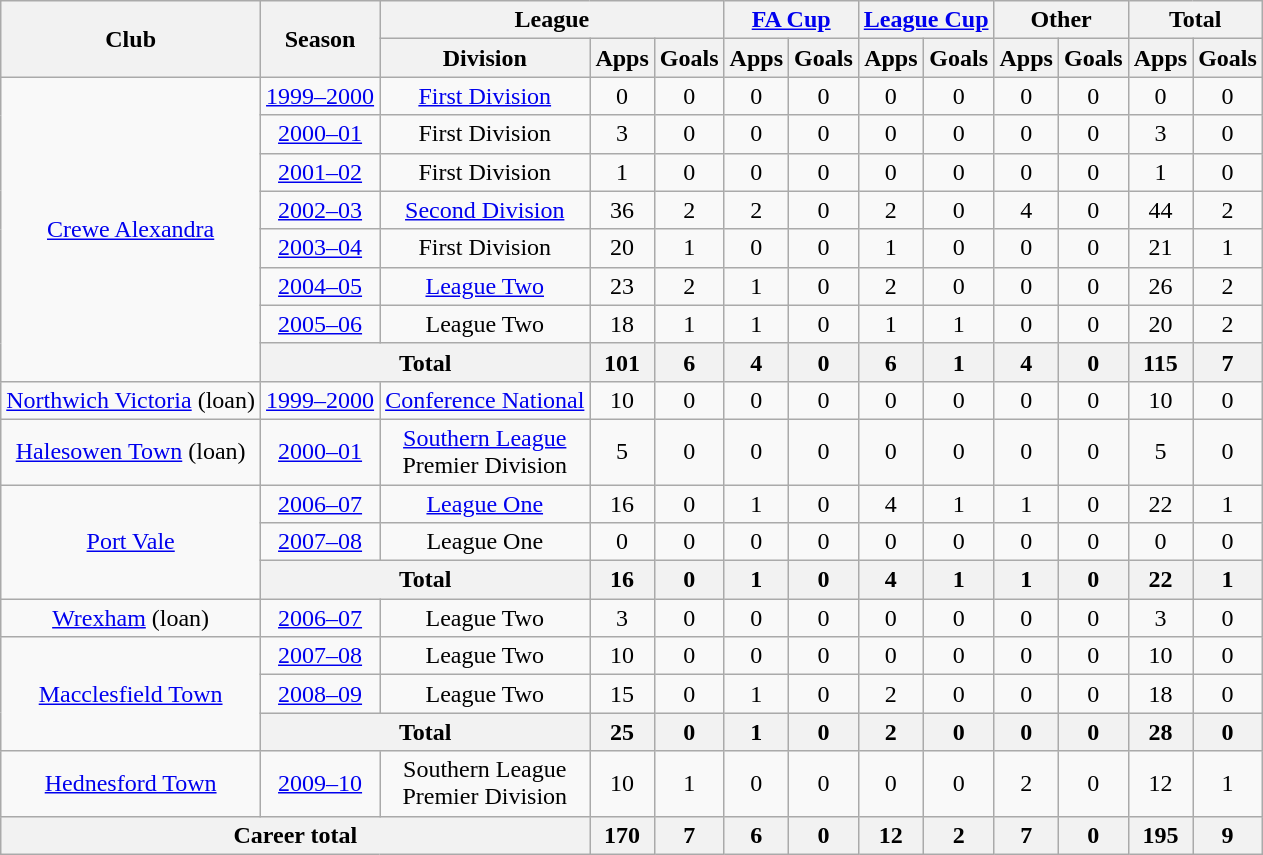<table class="wikitable" style="text-align:center">
<tr>
<th rowspan="2">Club</th>
<th rowspan="2">Season</th>
<th colspan="3">League</th>
<th colspan="2"><a href='#'>FA Cup</a></th>
<th colspan="2"><a href='#'>League Cup</a></th>
<th colspan="2">Other</th>
<th colspan="2">Total</th>
</tr>
<tr>
<th>Division</th>
<th>Apps</th>
<th>Goals</th>
<th>Apps</th>
<th>Goals</th>
<th>Apps</th>
<th>Goals</th>
<th>Apps</th>
<th>Goals</th>
<th>Apps</th>
<th>Goals</th>
</tr>
<tr>
<td rowspan="8"><a href='#'>Crewe Alexandra</a></td>
<td><a href='#'>1999–2000</a></td>
<td><a href='#'>First Division</a></td>
<td>0</td>
<td>0</td>
<td>0</td>
<td>0</td>
<td>0</td>
<td>0</td>
<td>0</td>
<td>0</td>
<td>0</td>
<td>0</td>
</tr>
<tr>
<td><a href='#'>2000–01</a></td>
<td>First Division</td>
<td>3</td>
<td>0</td>
<td>0</td>
<td>0</td>
<td>0</td>
<td>0</td>
<td>0</td>
<td>0</td>
<td>3</td>
<td>0</td>
</tr>
<tr>
<td><a href='#'>2001–02</a></td>
<td>First Division</td>
<td>1</td>
<td>0</td>
<td>0</td>
<td>0</td>
<td>0</td>
<td>0</td>
<td>0</td>
<td>0</td>
<td>1</td>
<td>0</td>
</tr>
<tr>
<td><a href='#'>2002–03</a></td>
<td><a href='#'>Second Division</a></td>
<td>36</td>
<td>2</td>
<td>2</td>
<td>0</td>
<td>2</td>
<td>0</td>
<td>4</td>
<td>0</td>
<td>44</td>
<td>2</td>
</tr>
<tr>
<td><a href='#'>2003–04</a></td>
<td>First Division</td>
<td>20</td>
<td>1</td>
<td>0</td>
<td>0</td>
<td>1</td>
<td>0</td>
<td>0</td>
<td>0</td>
<td>21</td>
<td>1</td>
</tr>
<tr>
<td><a href='#'>2004–05</a></td>
<td><a href='#'>League Two</a></td>
<td>23</td>
<td>2</td>
<td>1</td>
<td>0</td>
<td>2</td>
<td>0</td>
<td>0</td>
<td>0</td>
<td>26</td>
<td>2</td>
</tr>
<tr>
<td><a href='#'>2005–06</a></td>
<td>League Two</td>
<td>18</td>
<td>1</td>
<td>1</td>
<td>0</td>
<td>1</td>
<td>1</td>
<td>0</td>
<td>0</td>
<td>20</td>
<td>2</td>
</tr>
<tr>
<th colspan="2">Total</th>
<th>101</th>
<th>6</th>
<th>4</th>
<th>0</th>
<th>6</th>
<th>1</th>
<th>4</th>
<th>0</th>
<th>115</th>
<th>7</th>
</tr>
<tr>
<td><a href='#'>Northwich Victoria</a> (loan)</td>
<td><a href='#'>1999–2000</a></td>
<td><a href='#'>Conference National</a></td>
<td>10</td>
<td>0</td>
<td>0</td>
<td>0</td>
<td>0</td>
<td>0</td>
<td>0</td>
<td>0</td>
<td>10</td>
<td>0</td>
</tr>
<tr>
<td><a href='#'>Halesowen Town</a> (loan)</td>
<td><a href='#'>2000–01</a></td>
<td><a href='#'>Southern League</a><br>Premier Division</td>
<td>5</td>
<td>0</td>
<td>0</td>
<td>0</td>
<td>0</td>
<td>0</td>
<td>0</td>
<td>0</td>
<td>5</td>
<td>0</td>
</tr>
<tr>
<td rowspan="3"><a href='#'>Port Vale</a></td>
<td><a href='#'>2006–07</a></td>
<td><a href='#'>League One</a></td>
<td>16</td>
<td>0</td>
<td>1</td>
<td>0</td>
<td>4</td>
<td>1</td>
<td>1</td>
<td>0</td>
<td>22</td>
<td>1</td>
</tr>
<tr>
<td><a href='#'>2007–08</a></td>
<td>League One</td>
<td>0</td>
<td>0</td>
<td>0</td>
<td>0</td>
<td>0</td>
<td>0</td>
<td>0</td>
<td>0</td>
<td>0</td>
<td>0</td>
</tr>
<tr>
<th colspan="2">Total</th>
<th>16</th>
<th>0</th>
<th>1</th>
<th>0</th>
<th>4</th>
<th>1</th>
<th>1</th>
<th>0</th>
<th>22</th>
<th>1</th>
</tr>
<tr>
<td><a href='#'>Wrexham</a> (loan)</td>
<td><a href='#'>2006–07</a></td>
<td>League Two</td>
<td>3</td>
<td>0</td>
<td>0</td>
<td>0</td>
<td>0</td>
<td>0</td>
<td>0</td>
<td>0</td>
<td>3</td>
<td>0</td>
</tr>
<tr>
<td rowspan="3"><a href='#'>Macclesfield Town</a></td>
<td><a href='#'>2007–08</a></td>
<td>League Two</td>
<td>10</td>
<td>0</td>
<td>0</td>
<td>0</td>
<td>0</td>
<td>0</td>
<td>0</td>
<td>0</td>
<td>10</td>
<td>0</td>
</tr>
<tr>
<td><a href='#'>2008–09</a></td>
<td>League Two</td>
<td>15</td>
<td>0</td>
<td>1</td>
<td>0</td>
<td>2</td>
<td>0</td>
<td>0</td>
<td>0</td>
<td>18</td>
<td>0</td>
</tr>
<tr>
<th colspan="2">Total</th>
<th>25</th>
<th>0</th>
<th>1</th>
<th>0</th>
<th>2</th>
<th>0</th>
<th>0</th>
<th>0</th>
<th>28</th>
<th>0</th>
</tr>
<tr>
<td><a href='#'>Hednesford Town</a></td>
<td><a href='#'>2009–10</a></td>
<td>Southern League<br>Premier Division</td>
<td>10</td>
<td>1</td>
<td>0</td>
<td>0</td>
<td>0</td>
<td>0</td>
<td>2</td>
<td>0</td>
<td>12</td>
<td>1</td>
</tr>
<tr>
<th colspan="3">Career total</th>
<th>170</th>
<th>7</th>
<th>6</th>
<th>0</th>
<th>12</th>
<th>2</th>
<th>7</th>
<th>0</th>
<th>195</th>
<th>9</th>
</tr>
</table>
